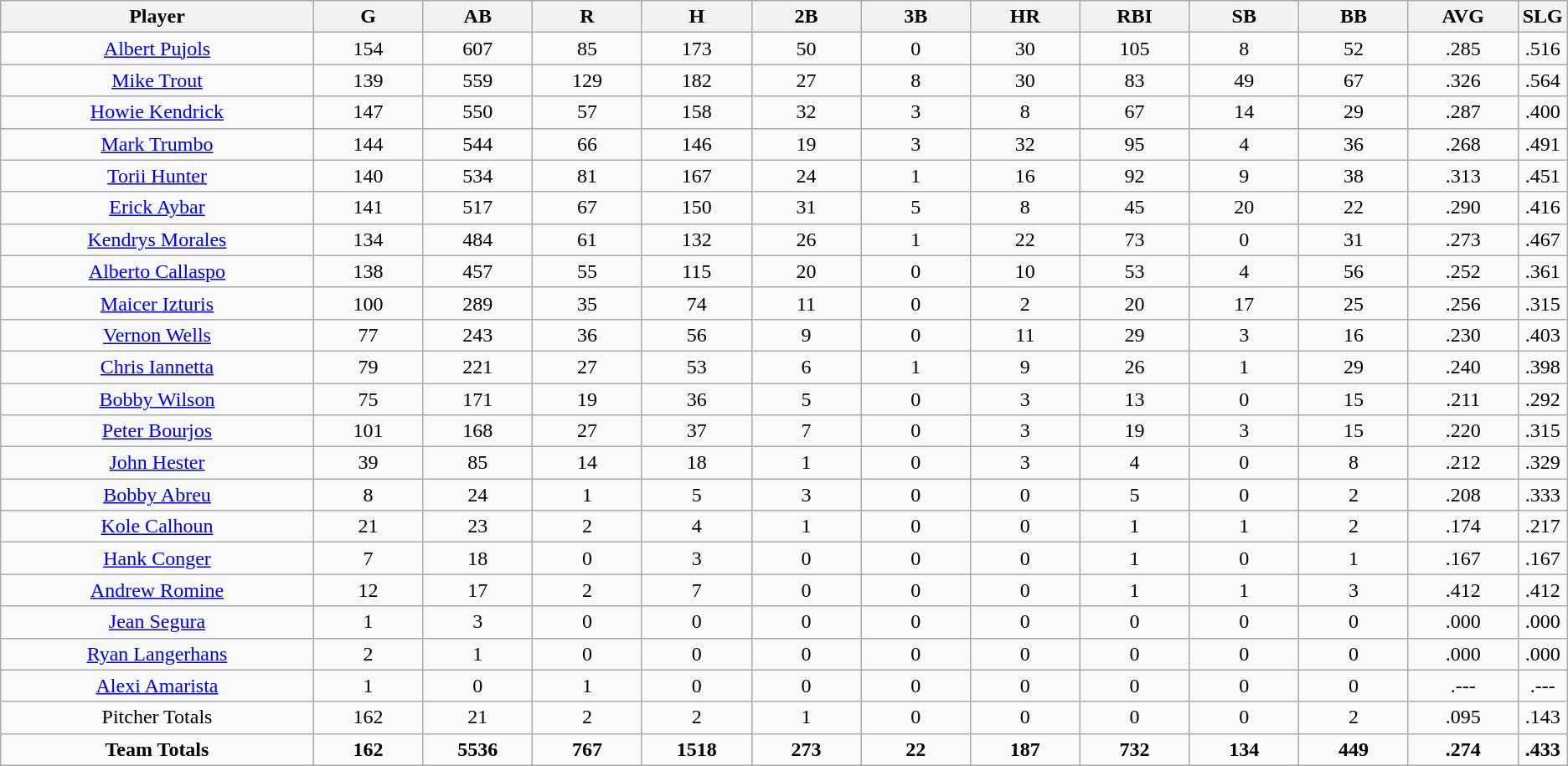<table class=wikitable style="text-align:center">
<tr>
<th bgcolor=#DDDDFF; width="20%">Player</th>
<th bgcolor=#DDDDFF; width="7%">G</th>
<th bgcolor=#DDDDFF; width="7%">AB</th>
<th bgcolor=#DDDDFF; width="7%">R</th>
<th bgcolor=#DDDDFF; width="7%">H</th>
<th bgcolor=#DDDDFF; width="7%">2B</th>
<th bgcolor=#DDDDFF; width="7%">3B</th>
<th bgcolor=#DDDDFF; width="7%">HR</th>
<th bgcolor=#DDDDFF; width="7%">RBI</th>
<th bgcolor=#DDDDFF; width="7%">SB</th>
<th bgcolor=#DDDDFF; width="7%">BB</th>
<th bgcolor=#DDDDFF; width="7%">AVG</th>
<th bgcolor=#DDDDFF; width="7%">SLG</th>
</tr>
<tr>
<td><a href='#'>Albert Pujols</a></td>
<td>154</td>
<td>607</td>
<td>85</td>
<td>173</td>
<td>50</td>
<td>0</td>
<td>30</td>
<td>105</td>
<td>8</td>
<td>52</td>
<td>.285</td>
<td>.516</td>
</tr>
<tr>
<td><a href='#'>Mike Trout</a></td>
<td>139</td>
<td>559</td>
<td>129</td>
<td>182</td>
<td>27</td>
<td>8</td>
<td>30</td>
<td>83</td>
<td>49</td>
<td>67</td>
<td>.326</td>
<td>.564</td>
</tr>
<tr>
<td><a href='#'>Howie Kendrick</a></td>
<td>147</td>
<td>550</td>
<td>57</td>
<td>158</td>
<td>32</td>
<td>3</td>
<td>8</td>
<td>67</td>
<td>14</td>
<td>29</td>
<td>.287</td>
<td>.400</td>
</tr>
<tr>
<td><a href='#'>Mark Trumbo</a></td>
<td>144</td>
<td>544</td>
<td>66</td>
<td>146</td>
<td>19</td>
<td>3</td>
<td>32</td>
<td>95</td>
<td>4</td>
<td>36</td>
<td>.268</td>
<td>.491</td>
</tr>
<tr>
<td><a href='#'>Torii Hunter</a></td>
<td>140</td>
<td>534</td>
<td>81</td>
<td>167</td>
<td>24</td>
<td>1</td>
<td>16</td>
<td>92</td>
<td>9</td>
<td>38</td>
<td>.313</td>
<td>.451</td>
</tr>
<tr>
<td><a href='#'>Erick Aybar</a></td>
<td>141</td>
<td>517</td>
<td>67</td>
<td>150</td>
<td>31</td>
<td>5</td>
<td>8</td>
<td>45</td>
<td>20</td>
<td>22</td>
<td>.290</td>
<td>.416</td>
</tr>
<tr>
<td><a href='#'>Kendrys Morales</a></td>
<td>134</td>
<td>484</td>
<td>61</td>
<td>132</td>
<td>26</td>
<td>1</td>
<td>22</td>
<td>73</td>
<td>0</td>
<td>31</td>
<td>.273</td>
<td>.467</td>
</tr>
<tr>
<td><a href='#'>Alberto Callaspo</a></td>
<td>138</td>
<td>457</td>
<td>55</td>
<td>115</td>
<td>20</td>
<td>0</td>
<td>10</td>
<td>53</td>
<td>4</td>
<td>56</td>
<td>.252</td>
<td>.361</td>
</tr>
<tr>
<td><a href='#'>Maicer Izturis</a></td>
<td>100</td>
<td>289</td>
<td>35</td>
<td>74</td>
<td>11</td>
<td>0</td>
<td>2</td>
<td>20</td>
<td>17</td>
<td>25</td>
<td>.256</td>
<td>.315</td>
</tr>
<tr>
<td><a href='#'>Vernon Wells</a></td>
<td>77</td>
<td>243</td>
<td>36</td>
<td>56</td>
<td>9</td>
<td>0</td>
<td>11</td>
<td>29</td>
<td>3</td>
<td>16</td>
<td>.230</td>
<td>.403</td>
</tr>
<tr>
<td><a href='#'>Chris Iannetta</a></td>
<td>79</td>
<td>221</td>
<td>27</td>
<td>53</td>
<td>6</td>
<td>1</td>
<td>9</td>
<td>26</td>
<td>1</td>
<td>29</td>
<td>.240</td>
<td>.398</td>
</tr>
<tr>
<td><a href='#'>Bobby Wilson</a></td>
<td>75</td>
<td>171</td>
<td>19</td>
<td>36</td>
<td>5</td>
<td>0</td>
<td>3</td>
<td>13</td>
<td>0</td>
<td>15</td>
<td>.211</td>
<td>.292</td>
</tr>
<tr>
<td><a href='#'>Peter Bourjos</a></td>
<td>101</td>
<td>168</td>
<td>27</td>
<td>37</td>
<td>7</td>
<td>0</td>
<td>3</td>
<td>19</td>
<td>3</td>
<td>15</td>
<td>.220</td>
<td>.315</td>
</tr>
<tr>
<td><a href='#'>John Hester</a></td>
<td>39</td>
<td>85</td>
<td>14</td>
<td>18</td>
<td>1</td>
<td>0</td>
<td>3</td>
<td>4</td>
<td>0</td>
<td>8</td>
<td>.212</td>
<td>.329</td>
</tr>
<tr>
<td><a href='#'>Bobby Abreu</a></td>
<td>8</td>
<td>24</td>
<td>1</td>
<td>5</td>
<td>3</td>
<td>0</td>
<td>0</td>
<td>5</td>
<td>0</td>
<td>2</td>
<td>.208</td>
<td>.333</td>
</tr>
<tr>
<td><a href='#'>Kole Calhoun</a></td>
<td>21</td>
<td>23</td>
<td>2</td>
<td>4</td>
<td>1</td>
<td>0</td>
<td>0</td>
<td>1</td>
<td>1</td>
<td>2</td>
<td>.174</td>
<td>.217</td>
</tr>
<tr>
<td><a href='#'>Hank Conger</a></td>
<td>7</td>
<td>18</td>
<td>0</td>
<td>3</td>
<td>0</td>
<td>0</td>
<td>0</td>
<td>1</td>
<td>0</td>
<td>1</td>
<td>.167</td>
<td>.167</td>
</tr>
<tr>
<td><a href='#'>Andrew Romine</a></td>
<td>12</td>
<td>17</td>
<td>2</td>
<td>7</td>
<td>0</td>
<td>0</td>
<td>0</td>
<td>1</td>
<td>1</td>
<td>3</td>
<td>.412</td>
<td>.412</td>
</tr>
<tr>
<td><a href='#'>Jean Segura</a></td>
<td>1</td>
<td>3</td>
<td>0</td>
<td>0</td>
<td>0</td>
<td>0</td>
<td>0</td>
<td>0</td>
<td>0</td>
<td>0</td>
<td>.000</td>
<td>.000</td>
</tr>
<tr>
<td><a href='#'>Ryan Langerhans</a></td>
<td>2</td>
<td>1</td>
<td>0</td>
<td>0</td>
<td>0</td>
<td>0</td>
<td>0</td>
<td>0</td>
<td>0</td>
<td>0</td>
<td>.000</td>
<td>.000</td>
</tr>
<tr>
<td><a href='#'>Alexi Amarista</a></td>
<td>1</td>
<td>0</td>
<td>1</td>
<td>0</td>
<td>0</td>
<td>0</td>
<td>0</td>
<td>0</td>
<td>0</td>
<td>0</td>
<td>.---</td>
<td>.---</td>
</tr>
<tr>
<td>Pitcher Totals</td>
<td>162</td>
<td>21</td>
<td>2</td>
<td>2</td>
<td>1</td>
<td>0</td>
<td>0</td>
<td>0</td>
<td>0</td>
<td>2</td>
<td>.095</td>
<td>.143</td>
</tr>
<tr>
<td><strong>Team Totals</strong></td>
<td><strong>162</strong></td>
<td><strong>5536</strong></td>
<td><strong>767</strong></td>
<td><strong>1518</strong></td>
<td><strong>273</strong></td>
<td><strong>22</strong></td>
<td><strong>187</strong></td>
<td><strong>732</strong></td>
<td><strong>134</strong></td>
<td><strong>449</strong></td>
<td><strong>.274</strong></td>
<td><strong>.433</strong></td>
</tr>
</table>
